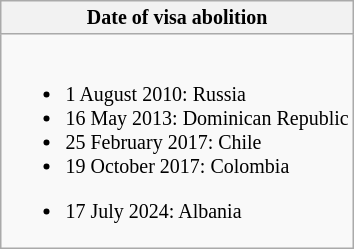<table class="wikitable collapsible collapsed" style="text-align: left; font-size: smaller; table-layout: fixed;">
<tr>
<th style="width:100%;";">Date of visa abolition</th>
</tr>
<tr>
<td><br><ul><li>1 August 2010: Russia</li><li>16 May 2013: Dominican Republic</li><li>25 February 2017: Chile</li><li>19 October 2017: Colombia</li></ul><ul><li>17 July 2024: Albania</li></ul></td>
</tr>
</table>
